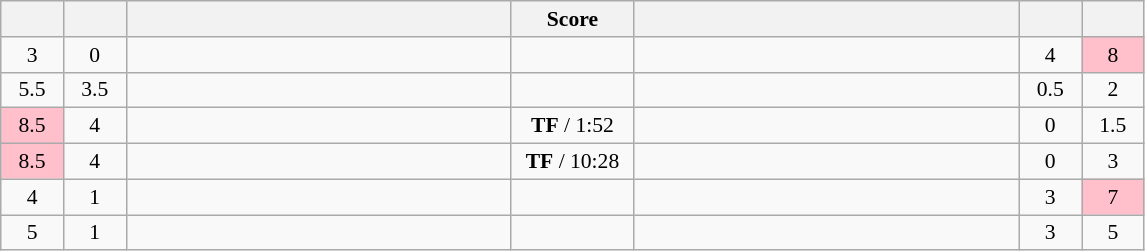<table class="wikitable" style="text-align: center; font-size:90%" |>
<tr>
<th width="35"></th>
<th width="35"></th>
<th width="250"></th>
<th width="75">Score</th>
<th width="250"></th>
<th width="35"></th>
<th width="35"></th>
</tr>
<tr>
<td>3</td>
<td>0</td>
<td style="text-align:left;"><strong></strong></td>
<td></td>
<td style="text-align:left;"></td>
<td>4</td>
<td bgcolor=pink>8</td>
</tr>
<tr>
<td>5.5</td>
<td>3.5</td>
<td style="text-align:left;"></td>
<td></td>
<td style="text-align:left;"><strong></strong></td>
<td>0.5</td>
<td>2</td>
</tr>
<tr>
<td bgcolor=pink>8.5</td>
<td>4</td>
<td style="text-align:left;"></td>
<td><strong>TF</strong> / 1:52</td>
<td style="text-align:left;"><strong></strong></td>
<td>0</td>
<td>1.5</td>
</tr>
<tr>
<td bgcolor=pink>8.5</td>
<td>4</td>
<td style="text-align:left;"></td>
<td><strong>TF</strong> / 10:28</td>
<td style="text-align:left;"><strong></strong></td>
<td>0</td>
<td>3</td>
</tr>
<tr>
<td>4</td>
<td>1</td>
<td style="text-align:left;"><strong></strong></td>
<td></td>
<td style="text-align:left;"></td>
<td>3</td>
<td bgcolor=pink>7</td>
</tr>
<tr>
<td>5</td>
<td>1</td>
<td style="text-align:left;"><strong></strong></td>
<td></td>
<td style="text-align:left;"></td>
<td>3</td>
<td>5</td>
</tr>
</table>
